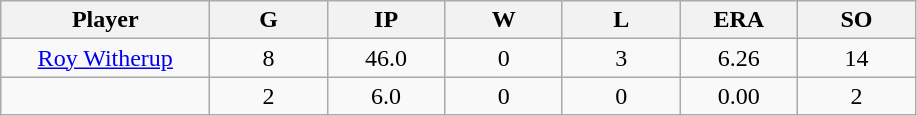<table class="wikitable sortable">
<tr>
<th bgcolor="#DDDDFF" width="16%">Player</th>
<th bgcolor="#DDDDFF" width="9%">G</th>
<th bgcolor="#DDDDFF" width="9%">IP</th>
<th bgcolor="#DDDDFF" width="9%">W</th>
<th bgcolor="#DDDDFF" width="9%">L</th>
<th bgcolor="#DDDDFF" width="9%">ERA</th>
<th bgcolor="#DDDDFF" width="9%">SO</th>
</tr>
<tr align="center">
<td><a href='#'>Roy Witherup</a></td>
<td>8</td>
<td>46.0</td>
<td>0</td>
<td>3</td>
<td>6.26</td>
<td>14</td>
</tr>
<tr align=center>
<td></td>
<td>2</td>
<td>6.0</td>
<td>0</td>
<td>0</td>
<td>0.00</td>
<td>2</td>
</tr>
</table>
